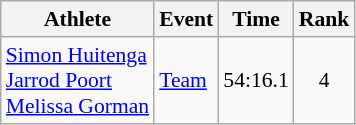<table class="wikitable" style="font-size:90%;">
<tr>
<th>Athlete</th>
<th>Event</th>
<th>Time</th>
<th>Rank</th>
</tr>
<tr align=center>
<td align=left><a href='#'>Simon Huitenga</a><br><a href='#'>Jarrod Poort</a><br><a href='#'>Melissa Gorman</a></td>
<td align=left><a href='#'>Team</a></td>
<td>54:16.1</td>
<td>4</td>
</tr>
</table>
